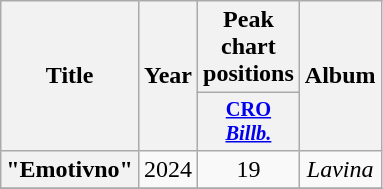<table class="wikitable plainrowheaders" style="text-align:center;">
<tr>
<th scope="col" rowspan="2">Title</th>
<th scope="col" rowspan="2">Year</th>
<th scope="col">Peak chart positions</th>
<th scope="col" rowspan="2">Album</th>
</tr>
<tr>
<th style="width:2.5em; font-size:85%"><a href='#'>CRO<br><em>Billb.</em></a><br></th>
</tr>
<tr>
<th scope="row">"Emotivno"</th>
<td>2024</td>
<td>19</td>
<td><em>Lavina</em></td>
</tr>
<tr>
</tr>
</table>
